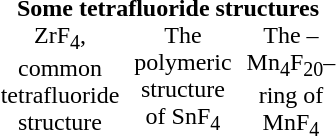<table cellpadding="0" cellspacing="0" style="margin:1em auto 1em auto; text-align:center; width:00px">
<tr>
<td colspan="3" style="text-align:center;"><strong>Some tetrafluoride structures</strong></td>
</tr>
<tr>
<td style="width:200px;"></td>
<td style="width:300px; padding-left:10px; padding-right:10px;"></td>
<td style="width:200px;"></td>
</tr>
<tr>
<td style="width:200px;"  valign="top">ZrF<sub>4</sub>, common tetrafluoride structure</td>
<td style="width:300px; padding-left:10px; padding-right:10px;" valign="top">The polymeric structure of SnF<sub>4</sub></td>
<td style="width:200px;" valign="top">The –Mn<sub>4</sub>F<sub>20</sub>– ring of MnF<sub>4</sub></td>
</tr>
</table>
